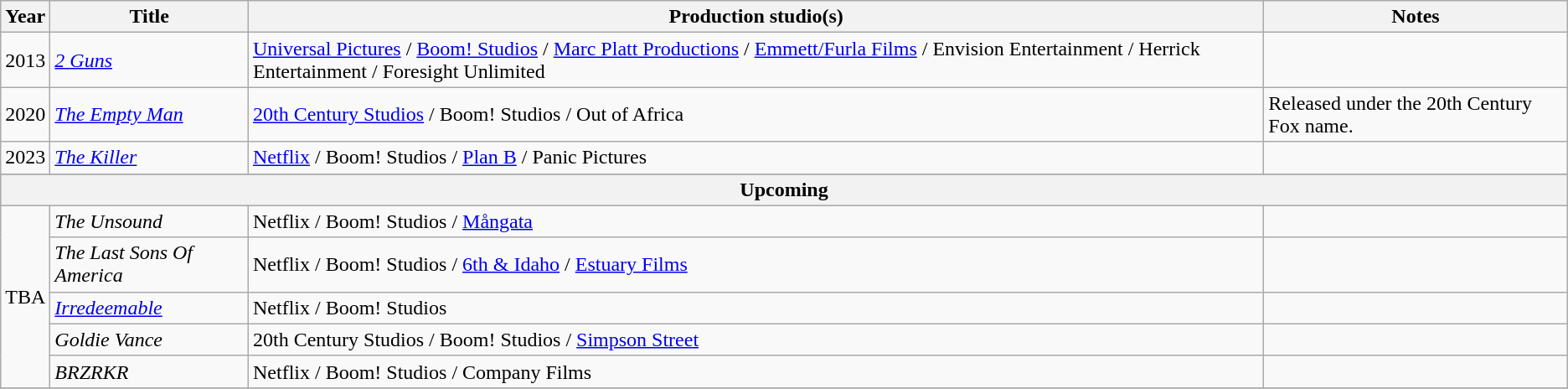<table class="wikitable sortable">
<tr>
<th>Year</th>
<th>Title</th>
<th>Production studio(s)</th>
<th>Notes</th>
</tr>
<tr>
<td>2013</td>
<td><em><a href='#'>2 Guns</a></em></td>
<td><a href='#'>Universal Pictures</a> / <a href='#'>Boom! Studios</a> / <a href='#'>Marc Platt Productions</a> / <a href='#'>Emmett/Furla Films</a> / Envision Entertainment / Herrick Entertainment / Foresight Unlimited</td>
<td></td>
</tr>
<tr>
<td>2020</td>
<td><em><a href='#'>The Empty Man</a></em></td>
<td><a href='#'>20th Century Studios</a> / Boom! Studios / Out of Africa</td>
<td>Released under the 20th Century Fox name.</td>
</tr>
<tr>
<td>2023</td>
<td><em><a href='#'>The Killer</a></em></td>
<td><a href='#'>Netflix</a> / Boom! Studios / <a href='#'>Plan B</a> / Panic Pictures</td>
<td></td>
</tr>
<tr>
</tr>
<tr style="background:#b0c4de;">
<th colspan="4">Upcoming</th>
</tr>
<tr>
<td rowspan="5">TBA</td>
<td><em>The Unsound</em></td>
<td>Netflix / Boom! Studios / <a href='#'>Mångata</a></td>
<td></td>
</tr>
<tr>
<td><em>The Last Sons Of America</em></td>
<td>Netflix / Boom! Studios / <a href='#'>6th & Idaho</a> / <a href='#'>Estuary Films</a></td>
<td></td>
</tr>
<tr>
<td><em><a href='#'>Irredeemable</a></em></td>
<td>Netflix / Boom! Studios</td>
<td></td>
</tr>
<tr>
<td><em>Goldie Vance</em></td>
<td>20th Century Studios / Boom! Studios / <a href='#'>Simpson Street</a></td>
<td></td>
</tr>
<tr>
<td><em>BRZRKR</em></td>
<td>Netflix / Boom! Studios / Company Films</td>
<td></td>
</tr>
<tr>
</tr>
</table>
